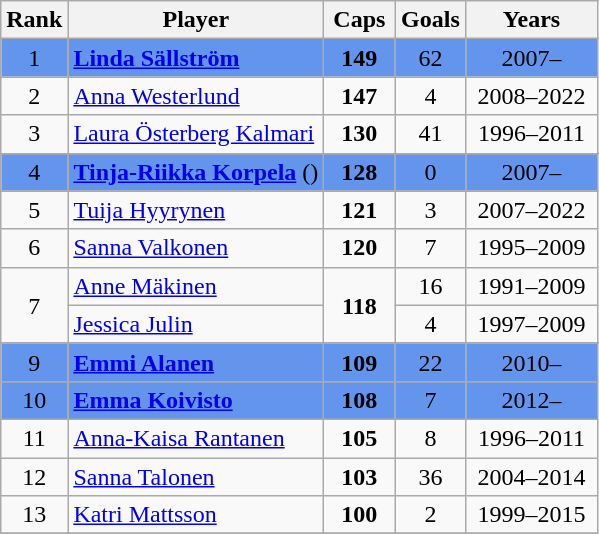<table class="wikitable sortable" style=text-align:center;">
<tr>
<th width=35>Rank</th>
<th>Player</th>
<th width=40>Caps</th>
<th width=40>Goals</th>
<th width=80>Years</th>
</tr>
<tr bgcolor=#6495ED>
<td>1</td>
<td align=left><strong><a href='#'>Linda Sällström</a></strong></td>
<td><strong>149</strong></td>
<td>62</td>
<td>2007–</td>
</tr>
<tr>
<td>2</td>
<td align=left><a href='#'>Anna Westerlund</a></td>
<td><strong>147</strong></td>
<td>4</td>
<td>2008–2022</td>
</tr>
<tr>
<td>3</td>
<td align=left><a href='#'>Laura Österberg Kalmari</a></td>
<td><strong>130</strong></td>
<td>41</td>
<td>1996–2011</td>
</tr>
<tr>
</tr>
<tr bgcolor=#6495ED>
<td>4</td>
<td align=left><strong><a href='#'>Tinja-Riikka Korpela</a></strong> ()</td>
<td><strong>128</strong></td>
<td>0</td>
<td>2007–</td>
</tr>
<tr>
</tr>
<tr>
<td>5</td>
<td align=left><a href='#'>Tuija Hyyrynen</a></td>
<td><strong>121</strong></td>
<td>3</td>
<td>2007–2022</td>
</tr>
<tr>
<td>6</td>
<td align=left><a href='#'>Sanna Valkonen</a></td>
<td><strong>120</strong></td>
<td>7</td>
<td>1995–2009</td>
</tr>
<tr>
<td rowspan=2>7</td>
<td align=left><a href='#'>Anne Mäkinen</a></td>
<td rowspan=2><strong>118</strong></td>
<td>16</td>
<td>1991–2009</td>
</tr>
<tr>
<td align=left><a href='#'>Jessica Julin</a></td>
<td>4</td>
<td>1997–2009</td>
</tr>
<tr>
</tr>
<tr bgcolor=#6495ED>
<td>9</td>
<td align=left><strong><a href='#'>Emmi Alanen</a></strong></td>
<td><strong>109</strong></td>
<td>22</td>
<td>2010–</td>
</tr>
<tr>
</tr>
<tr bgcolor=#6495ED>
<td>10</td>
<td align=left><strong><a href='#'>Emma Koivisto</a></strong></td>
<td><strong>108</strong></td>
<td>7</td>
<td>2012–</td>
</tr>
<tr>
<td>11</td>
<td align=left><a href='#'>Anna-Kaisa Rantanen</a></td>
<td><strong>105</strong></td>
<td>8</td>
<td>1996–2011</td>
</tr>
<tr>
<td>12</td>
<td align=left><a href='#'>Sanna Talonen</a></td>
<td><strong>103</strong></td>
<td>36</td>
<td>2004–2014</td>
</tr>
<tr>
<td>13</td>
<td align=left><a href='#'>Katri Mattsson</a></td>
<td><strong>100</strong></td>
<td>2</td>
<td>1999–2015</td>
</tr>
<tr>
</tr>
</table>
